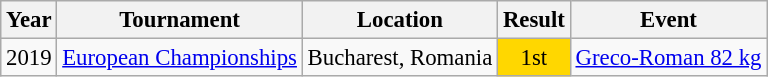<table class="wikitable" style="font-size:95%;">
<tr>
<th>Year</th>
<th>Tournament</th>
<th>Location</th>
<th>Result</th>
<th>Event</th>
</tr>
<tr>
<td>2019</td>
<td><a href='#'>European Championships</a></td>
<td>Bucharest, Romania</td>
<td align="center" bgcolor="gold">1st</td>
<td><a href='#'>Greco-Roman 82 kg</a></td>
</tr>
</table>
